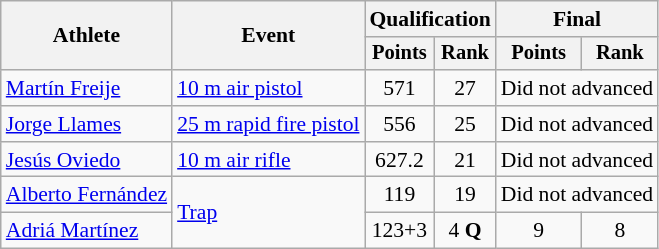<table class="wikitable" style="font-size:90%">
<tr>
<th rowspan="2">Athlete</th>
<th rowspan="2">Event</th>
<th colspan=2>Qualification</th>
<th colspan=2>Final</th>
</tr>
<tr style="font-size:95%">
<th>Points</th>
<th>Rank</th>
<th>Points</th>
<th>Rank</th>
</tr>
<tr align=center>
<td align=left><a href='#'>Martín Freije</a></td>
<td align=left><a href='#'>10 m air pistol</a></td>
<td>571</td>
<td>27</td>
<td colspan=2>Did not advanced</td>
</tr>
<tr align=center>
<td align=left><a href='#'>Jorge Llames</a></td>
<td align=left><a href='#'>25 m rapid fire pistol</a></td>
<td>556</td>
<td>25</td>
<td colspan=2>Did not advanced</td>
</tr>
<tr align=center>
<td align=left><a href='#'>Jesús Oviedo</a></td>
<td align=left><a href='#'>10 m air rifle</a></td>
<td>627.2</td>
<td>21</td>
<td colspan=2>Did not advanced</td>
</tr>
<tr align=center>
<td align=left><a href='#'>Alberto Fernández</a></td>
<td align=left rowspan=2><a href='#'>Trap</a></td>
<td>119</td>
<td>19</td>
<td colspan=2>Did not advanced</td>
</tr>
<tr align=center>
<td align=left><a href='#'>Adriá Martínez</a></td>
<td>123+3</td>
<td>4 <strong>Q</strong></td>
<td>9</td>
<td>8</td>
</tr>
</table>
